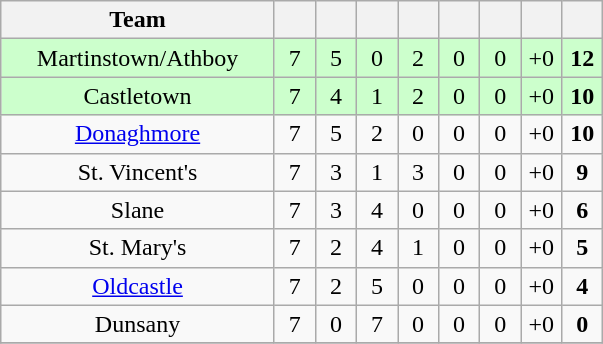<table class="wikitable" style="text-align:center">
<tr>
<th width="175">Team</th>
<th width="20"></th>
<th width="20"></th>
<th width="20"></th>
<th width="20"></th>
<th width="20"></th>
<th width="20"></th>
<th width="20"></th>
<th width="20"></th>
</tr>
<tr style="background:#cfc;">
<td>Martinstown/Athboy</td>
<td>7</td>
<td>5</td>
<td>0</td>
<td>2</td>
<td>0</td>
<td>0</td>
<td>+0</td>
<td><strong>12</strong></td>
</tr>
<tr style="background:#cfc;">
<td>Castletown</td>
<td>7</td>
<td>4</td>
<td>1</td>
<td>2</td>
<td>0</td>
<td>0</td>
<td>+0</td>
<td><strong>10</strong></td>
</tr>
<tr>
<td><a href='#'>Donaghmore</a></td>
<td>7</td>
<td>5</td>
<td>2</td>
<td>0</td>
<td>0</td>
<td>0</td>
<td>+0</td>
<td><strong>10</strong></td>
</tr>
<tr>
<td>St. Vincent's</td>
<td>7</td>
<td>3</td>
<td>1</td>
<td>3</td>
<td>0</td>
<td>0</td>
<td>+0</td>
<td><strong>9</strong></td>
</tr>
<tr>
<td>Slane</td>
<td>7</td>
<td>3</td>
<td>4</td>
<td>0</td>
<td>0</td>
<td>0</td>
<td>+0</td>
<td><strong>6</strong></td>
</tr>
<tr>
<td>St. Mary's</td>
<td>7</td>
<td>2</td>
<td>4</td>
<td>1</td>
<td>0</td>
<td>0</td>
<td>+0</td>
<td><strong>5</strong></td>
</tr>
<tr>
<td><a href='#'>Oldcastle</a></td>
<td>7</td>
<td>2</td>
<td>5</td>
<td>0</td>
<td>0</td>
<td>0</td>
<td>+0</td>
<td><strong>4</strong></td>
</tr>
<tr>
<td>Dunsany</td>
<td>7</td>
<td>0</td>
<td>7</td>
<td>0</td>
<td>0</td>
<td>0</td>
<td>+0</td>
<td><strong>0</strong></td>
</tr>
<tr>
</tr>
</table>
